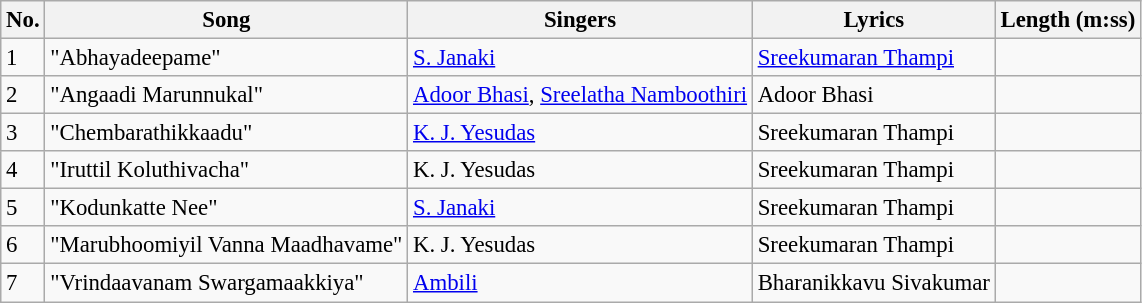<table class="wikitable" style="font-size:95%;">
<tr>
<th>No.</th>
<th>Song</th>
<th>Singers</th>
<th>Lyrics</th>
<th>Length (m:ss)</th>
</tr>
<tr>
<td>1</td>
<td>"Abhayadeepame"</td>
<td><a href='#'>S. Janaki</a></td>
<td><a href='#'>Sreekumaran Thampi</a></td>
<td></td>
</tr>
<tr>
<td>2</td>
<td>"Angaadi Marunnukal"</td>
<td><a href='#'>Adoor Bhasi</a>, <a href='#'>Sreelatha Namboothiri</a></td>
<td>Adoor Bhasi</td>
<td></td>
</tr>
<tr>
<td>3</td>
<td>"Chembarathikkaadu"</td>
<td><a href='#'>K. J. Yesudas</a></td>
<td>Sreekumaran Thampi</td>
<td></td>
</tr>
<tr>
<td>4</td>
<td>"Iruttil Koluthivacha"</td>
<td>K. J. Yesudas</td>
<td>Sreekumaran Thampi</td>
<td></td>
</tr>
<tr>
<td>5</td>
<td>"Kodunkatte Nee"</td>
<td><a href='#'>S. Janaki</a></td>
<td>Sreekumaran Thampi</td>
<td></td>
</tr>
<tr>
<td>6</td>
<td>"Marubhoomiyil Vanna Maadhavame"</td>
<td>K. J. Yesudas</td>
<td>Sreekumaran Thampi</td>
<td></td>
</tr>
<tr>
<td>7</td>
<td>"Vrindaavanam Swargamaakkiya"</td>
<td><a href='#'>Ambili</a></td>
<td>Bharanikkavu Sivakumar</td>
<td></td>
</tr>
</table>
